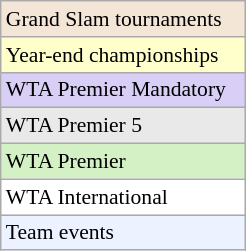<table class=wikitable style=font-size:90%;width:13%>
<tr style="background:#F3E6D7;">
<td>Grand Slam tournaments</td>
</tr>
<tr style="background:#ffc;">
<td>Year-end championships</td>
</tr>
<tr style="background:#d8cef6;">
<td>WTA Premier Mandatory</td>
</tr>
<tr style="background:#E9E9E9;">
<td>WTA Premier 5</td>
</tr>
<tr style="background:#D4F1C5;">
<td>WTA Premier</td>
</tr>
<tr style="background:#fff;">
<td>WTA International</td>
</tr>
<tr style="background:#ECF2FF;">
<td>Team events</td>
</tr>
</table>
